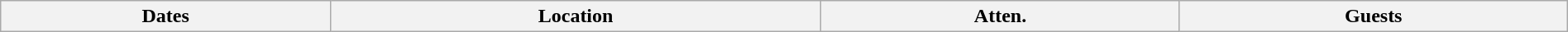<table class="wikitable" width="100%">
<tr>
<th>Dates</th>
<th>Location</th>
<th>Atten.</th>
<th>Guests<br>


</th>
</tr>
</table>
